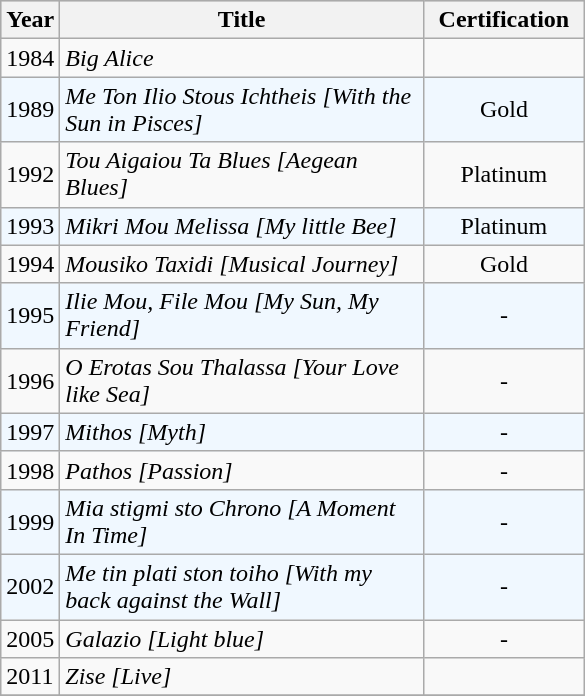<table class="wikitable"|width=100%>
<tr bgcolor="#CCCCCC">
<th width="20">Year</th>
<th width="235">Title</th>
<th width="100">Certification</th>
</tr>
<tr>
<td>1984</td>
<td><em>Big Alice</em></td>
<td></td>
</tr>
<tr bgcolor="#F0F8FF">
<td>1989</td>
<td><em>Me Ton Ilio Stous Ichtheis [With the Sun in Pisces]</em></td>
<td align="center">Gold</td>
</tr>
<tr>
<td>1992</td>
<td><em>Tou Aigaiou Ta Blues [Aegean Blues]</em></td>
<td align="center">Platinum</td>
</tr>
<tr bgcolor="#F0F8FF">
<td>1993</td>
<td><em>Mikri Mou Melissa [My little Bee]</em></td>
<td align="center">Platinum</td>
</tr>
<tr>
<td>1994</td>
<td><em>Mousiko Taxidi [Musical Journey]</em></td>
<td align="center">Gold</td>
</tr>
<tr bgcolor="#F0F8FF">
<td>1995</td>
<td><em>Ilie Mou, File Mou [My Sun, My Friend]</em></td>
<td align="center">-</td>
</tr>
<tr>
<td>1996</td>
<td><em>O Erotas Sou Thalassa [Your Love like Sea]</em></td>
<td align="center">-</td>
</tr>
<tr bgcolor="#F0F8FF">
<td>1997</td>
<td><em>Mithos [Myth]</em></td>
<td align="center">-</td>
</tr>
<tr>
<td>1998</td>
<td><em>Pathos [Passion]</em></td>
<td align="center">-</td>
</tr>
<tr bgcolor="#F0F8FF">
<td>1999</td>
<td><em>Mia stigmi sto Chrono [A Moment In Time]</em></td>
<td align="center">-</td>
</tr>
<tr bgcolor="#F0F8FF">
<td>2002</td>
<td><em>Me tin plati ston toiho [With my back against the Wall]</em></td>
<td align="center">-</td>
</tr>
<tr>
<td>2005</td>
<td><em>Galazio [Light blue]</em></td>
<td align="center">-</td>
</tr>
<tr>
<td>2011</td>
<td><em>Zise [Live]</em></td>
<td></td>
</tr>
<tr bgcolor="#F0F8FF">
</tr>
</table>
